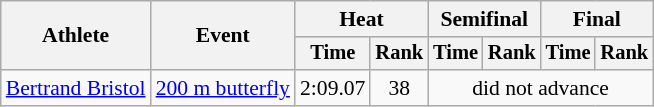<table class=wikitable style="font-size:90%">
<tr>
<th rowspan="2">Athlete</th>
<th rowspan="2">Event</th>
<th colspan="2">Heat</th>
<th colspan="2">Semifinal</th>
<th colspan="2">Final</th>
</tr>
<tr style="font-size:95%">
<th>Time</th>
<th>Rank</th>
<th>Time</th>
<th>Rank</th>
<th>Time</th>
<th>Rank</th>
</tr>
<tr align=center>
<td align=left><a href='#'>Bertrand Bristol</a></td>
<td align=left><a href='#'>200 m butterfly</a></td>
<td>2:09.07</td>
<td>38</td>
<td colspan=4>did not advance</td>
</tr>
</table>
